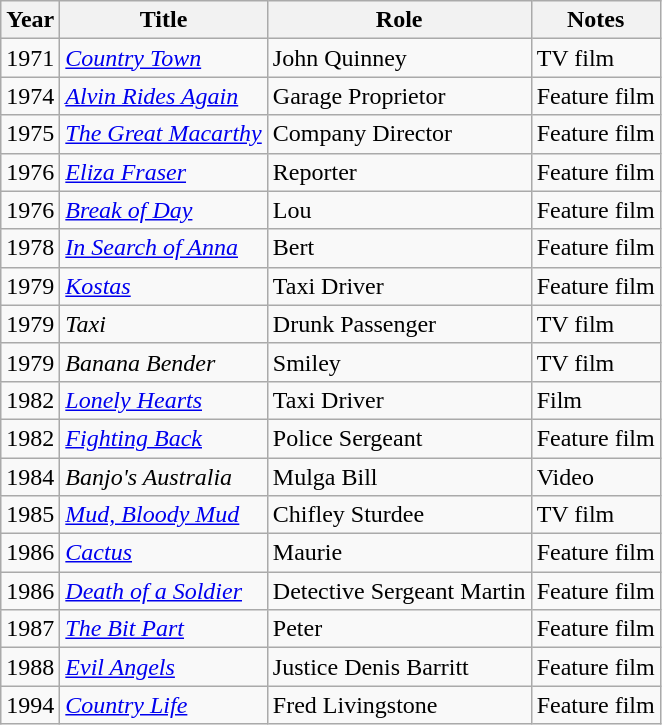<table class="wikitable">
<tr>
<th>Year</th>
<th>Title</th>
<th>Role</th>
<th>Notes</th>
</tr>
<tr>
<td>1971</td>
<td><em><a href='#'>Country Town</a></em></td>
<td>John Quinney</td>
<td>TV film</td>
</tr>
<tr>
<td>1974</td>
<td><em><a href='#'>Alvin Rides Again</a></em></td>
<td>Garage Proprietor</td>
<td>Feature film</td>
</tr>
<tr>
<td>1975</td>
<td><em><a href='#'>The Great Macarthy</a></em></td>
<td>Company Director</td>
<td>Feature film</td>
</tr>
<tr>
<td>1976</td>
<td><em><a href='#'>Eliza Fraser</a></em></td>
<td>Reporter</td>
<td>Feature film</td>
</tr>
<tr>
<td>1976</td>
<td><em><a href='#'>Break of Day</a></em></td>
<td>Lou</td>
<td>Feature film</td>
</tr>
<tr>
<td>1978</td>
<td><em><a href='#'>In Search of Anna</a></em></td>
<td>Bert</td>
<td>Feature film</td>
</tr>
<tr>
<td>1979</td>
<td><em><a href='#'>Kostas</a></em></td>
<td>Taxi Driver</td>
<td>Feature film</td>
</tr>
<tr>
<td>1979</td>
<td><em>Taxi</em></td>
<td>Drunk Passenger</td>
<td>TV film</td>
</tr>
<tr>
<td>1979</td>
<td><em>Banana Bender</em></td>
<td>Smiley</td>
<td>TV film</td>
</tr>
<tr>
<td>1982</td>
<td><em><a href='#'>Lonely Hearts</a></em></td>
<td>Taxi Driver</td>
<td>Film</td>
</tr>
<tr>
<td>1982</td>
<td><em><a href='#'>Fighting Back</a></em></td>
<td>Police Sergeant</td>
<td>Feature film</td>
</tr>
<tr>
<td>1984</td>
<td><em>Banjo's Australia</em></td>
<td>Mulga Bill</td>
<td>Video</td>
</tr>
<tr>
<td>1985</td>
<td><em><a href='#'>Mud, Bloody Mud</a></em></td>
<td>Chifley Sturdee</td>
<td>TV film</td>
</tr>
<tr>
<td>1986</td>
<td><em><a href='#'>Cactus</a></em></td>
<td>Maurie</td>
<td>Feature film</td>
</tr>
<tr>
<td>1986</td>
<td><em><a href='#'>Death of a Soldier</a></em></td>
<td>Detective Sergeant Martin</td>
<td>Feature film</td>
</tr>
<tr>
<td>1987</td>
<td><em><a href='#'>The Bit Part</a></em></td>
<td>Peter</td>
<td>Feature film</td>
</tr>
<tr>
<td>1988</td>
<td><em><a href='#'>Evil Angels</a></em></td>
<td>Justice Denis Barritt</td>
<td>Feature film</td>
</tr>
<tr>
<td>1994</td>
<td><em><a href='#'>Country Life</a></em></td>
<td>Fred Livingstone</td>
<td>Feature film</td>
</tr>
</table>
